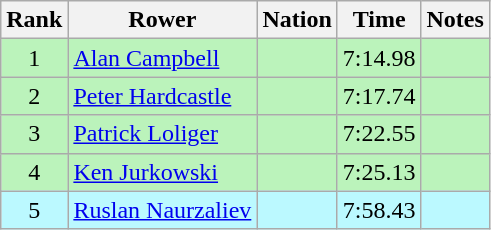<table class="wikitable sortable" style="text-align:center">
<tr>
<th>Rank</th>
<th>Rower</th>
<th>Nation</th>
<th>Time</th>
<th>Notes</th>
</tr>
<tr bgcolor=bbf3bb>
<td>1</td>
<td align=left><a href='#'>Alan Campbell</a></td>
<td align=left></td>
<td>7:14.98</td>
<td></td>
</tr>
<tr bgcolor=bbf3bb>
<td>2</td>
<td align=left><a href='#'>Peter Hardcastle</a></td>
<td align=left></td>
<td>7:17.74</td>
<td></td>
</tr>
<tr bgcolor=bbf3bb>
<td>3</td>
<td align=left><a href='#'>Patrick Loliger</a></td>
<td align=left></td>
<td>7:22.55</td>
<td></td>
</tr>
<tr bgcolor=bbf3bb>
<td>4</td>
<td align=left><a href='#'>Ken Jurkowski</a></td>
<td align=left></td>
<td>7:25.13</td>
<td></td>
</tr>
<tr bgcolor=bbf9ff>
<td>5</td>
<td align=left><a href='#'>Ruslan Naurzaliev</a></td>
<td align=left></td>
<td>7:58.43</td>
<td></td>
</tr>
</table>
